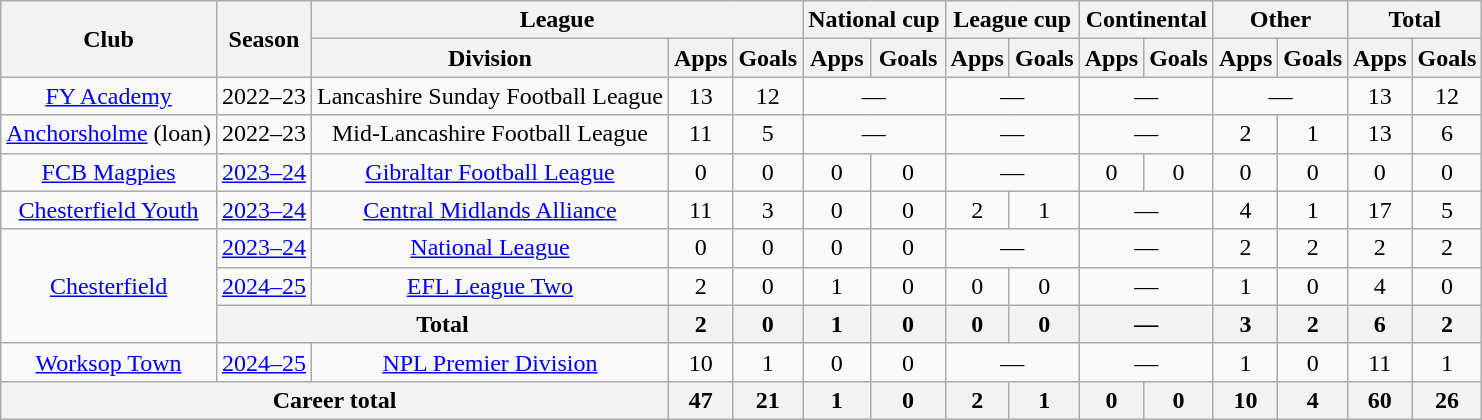<table class="wikitable" style="text-align: center;">
<tr>
<th rowspan="2">Club</th>
<th rowspan="2">Season</th>
<th colspan="3">League</th>
<th colspan="2">National cup</th>
<th colspan="2">League cup</th>
<th colspan="2">Continental</th>
<th colspan="2">Other</th>
<th colspan="2">Total</th>
</tr>
<tr>
<th>Division</th>
<th>Apps</th>
<th>Goals</th>
<th>Apps</th>
<th>Goals</th>
<th>Apps</th>
<th>Goals</th>
<th>Apps</th>
<th>Goals</th>
<th>Apps</th>
<th>Goals</th>
<th>Apps</th>
<th>Goals</th>
</tr>
<tr>
<td rowspan="1"><a href='#'>FY Academy</a></td>
<td>2022–23</td>
<td>Lancashire Sunday Football League</td>
<td>13</td>
<td>12</td>
<td colspan="2">—</td>
<td colspan="2">—</td>
<td colspan="2">—</td>
<td colspan="2">—</td>
<td>13</td>
<td>12</td>
</tr>
<tr>
<td rowspan="1"><a href='#'>Anchorsholme</a> (loan)</td>
<td>2022–23</td>
<td>Mid-Lancashire Football League</td>
<td>11</td>
<td>5</td>
<td colspan="2">—</td>
<td colspan="2">—</td>
<td colspan="2">—</td>
<td>2</td>
<td>1</td>
<td>13</td>
<td>6</td>
</tr>
<tr>
<td><a href='#'>FCB Magpies</a></td>
<td><a href='#'>2023–24</a></td>
<td><a href='#'>Gibraltar Football League</a></td>
<td>0</td>
<td>0</td>
<td>0</td>
<td>0</td>
<td colspan="2">—</td>
<td>0</td>
<td>0</td>
<td>0</td>
<td>0</td>
<td>0</td>
<td>0</td>
</tr>
<tr>
<td rowspan="1"><a href='#'>Chesterfield Youth</a></td>
<td><a href='#'>2023–24</a></td>
<td><a href='#'>Central Midlands Alliance</a></td>
<td>11</td>
<td>3</td>
<td>0</td>
<td>0</td>
<td>2</td>
<td>1</td>
<td colspan="2">—</td>
<td>4</td>
<td>1</td>
<td>17</td>
<td>5</td>
</tr>
<tr>
<td rowspan="3"><a href='#'>Chesterfield</a></td>
<td><a href='#'>2023–24</a></td>
<td><a href='#'>National League</a></td>
<td>0</td>
<td>0</td>
<td>0</td>
<td>0</td>
<td colspan="2">—</td>
<td colspan="2">—</td>
<td>2</td>
<td>2</td>
<td>2</td>
<td>2</td>
</tr>
<tr>
<td><a href='#'>2024–25</a></td>
<td><a href='#'>EFL League Two</a></td>
<td>2</td>
<td>0</td>
<td>1</td>
<td>0</td>
<td>0</td>
<td>0</td>
<td colspan="2">—</td>
<td>1</td>
<td>0</td>
<td>4</td>
<td>0</td>
</tr>
<tr>
<th colspan="2">Total</th>
<th>2</th>
<th>0</th>
<th>1</th>
<th>0</th>
<th>0</th>
<th>0</th>
<th colspan="2">—</th>
<th>3</th>
<th>2</th>
<th>6</th>
<th>2</th>
</tr>
<tr>
<td rowspan="1"><a href='#'>Worksop Town</a></td>
<td><a href='#'>2024–25</a></td>
<td><a href='#'>NPL Premier Division</a></td>
<td>10</td>
<td>1</td>
<td>0</td>
<td>0</td>
<td colspan="2">—</td>
<td colspan="2">—</td>
<td>1</td>
<td>0</td>
<td>11</td>
<td>1</td>
</tr>
<tr>
<th colspan="3">Career total</th>
<th>47</th>
<th>21</th>
<th>1</th>
<th>0</th>
<th>2</th>
<th>1</th>
<th>0</th>
<th>0</th>
<th>10</th>
<th>4</th>
<th>60</th>
<th>26</th>
</tr>
</table>
